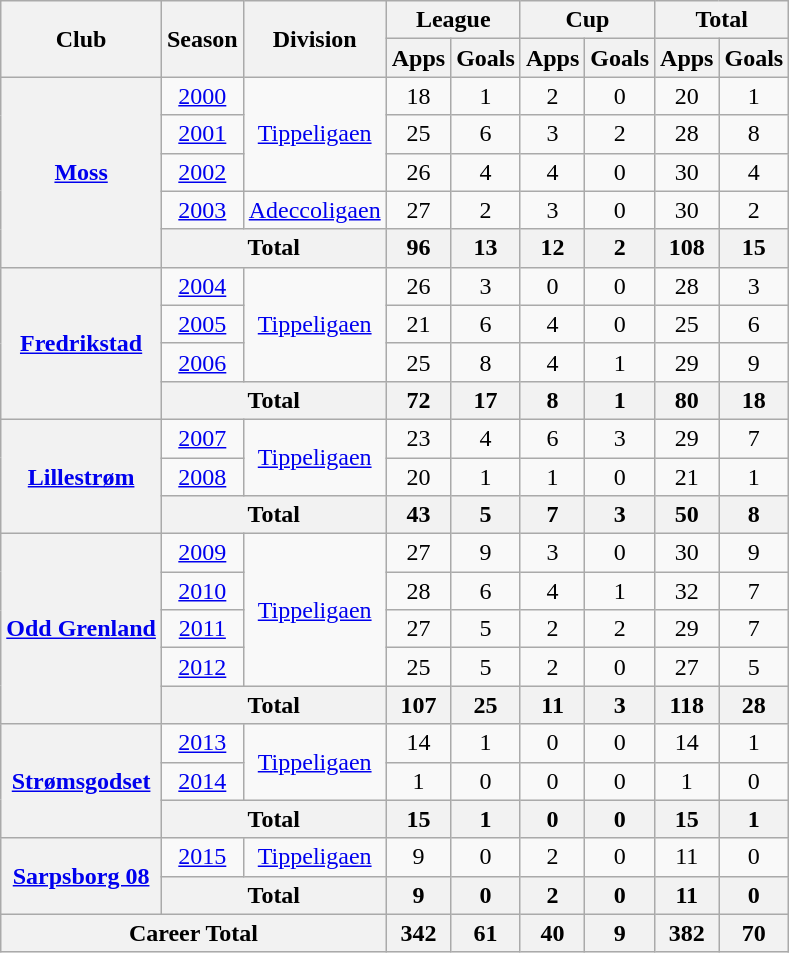<table class="wikitable" style="text-align: center;">
<tr>
<th rowspan="2">Club</th>
<th rowspan="2">Season</th>
<th rowspan="2">Division</th>
<th colspan="2">League</th>
<th colspan="2">Cup</th>
<th colspan="2">Total</th>
</tr>
<tr>
<th>Apps</th>
<th>Goals</th>
<th>Apps</th>
<th>Goals</th>
<th>Apps</th>
<th>Goals</th>
</tr>
<tr>
<th rowspan="5" valign="center"><a href='#'>Moss</a></th>
<td><a href='#'>2000</a></td>
<td rowspan="3" valign="center"><a href='#'>Tippeligaen</a></td>
<td>18</td>
<td>1</td>
<td>2</td>
<td>0</td>
<td>20</td>
<td>1</td>
</tr>
<tr>
<td><a href='#'>2001</a></td>
<td>25</td>
<td>6</td>
<td>3</td>
<td>2</td>
<td>28</td>
<td>8</td>
</tr>
<tr>
<td><a href='#'>2002</a></td>
<td>26</td>
<td>4</td>
<td>4</td>
<td>0</td>
<td>30</td>
<td>4</td>
</tr>
<tr>
<td><a href='#'>2003</a></td>
<td><a href='#'>Adeccoligaen</a></td>
<td>27</td>
<td>2</td>
<td>3</td>
<td>0</td>
<td>30</td>
<td>2</td>
</tr>
<tr>
<th colspan="2" valign="center">Total</th>
<th>96</th>
<th>13</th>
<th>12</th>
<th>2</th>
<th>108</th>
<th>15</th>
</tr>
<tr>
<th rowspan="4" valign="center"><a href='#'>Fredrikstad</a></th>
<td><a href='#'>2004</a></td>
<td rowspan="3" valign="center"><a href='#'>Tippeligaen</a></td>
<td>26</td>
<td>3</td>
<td>0</td>
<td>0</td>
<td>28</td>
<td>3</td>
</tr>
<tr>
<td><a href='#'>2005</a></td>
<td>21</td>
<td>6</td>
<td>4</td>
<td>0</td>
<td>25</td>
<td>6</td>
</tr>
<tr>
<td><a href='#'>2006</a></td>
<td>25</td>
<td>8</td>
<td>4</td>
<td>1</td>
<td>29</td>
<td>9</td>
</tr>
<tr>
<th colspan="2" valign="center">Total</th>
<th>72</th>
<th>17</th>
<th>8</th>
<th>1</th>
<th>80</th>
<th>18</th>
</tr>
<tr>
<th rowspan="3" valign="center"><a href='#'>Lillestrøm</a></th>
<td><a href='#'>2007</a></td>
<td rowspan="2" valign="center"><a href='#'>Tippeligaen</a></td>
<td>23</td>
<td>4</td>
<td>6</td>
<td>3</td>
<td>29</td>
<td>7</td>
</tr>
<tr>
<td><a href='#'>2008</a></td>
<td>20</td>
<td>1</td>
<td>1</td>
<td>0</td>
<td>21</td>
<td>1</td>
</tr>
<tr>
<th colspan="2" valign="center">Total</th>
<th>43</th>
<th>5</th>
<th>7</th>
<th>3</th>
<th>50</th>
<th>8</th>
</tr>
<tr>
<th rowspan="5" valign="center"><a href='#'>Odd Grenland</a></th>
<td><a href='#'>2009</a></td>
<td rowspan="4" valign="center"><a href='#'>Tippeligaen</a></td>
<td>27</td>
<td>9</td>
<td>3</td>
<td>0</td>
<td>30</td>
<td>9</td>
</tr>
<tr>
<td><a href='#'>2010</a></td>
<td>28</td>
<td>6</td>
<td>4</td>
<td>1</td>
<td>32</td>
<td>7</td>
</tr>
<tr>
<td><a href='#'>2011</a></td>
<td>27</td>
<td>5</td>
<td>2</td>
<td>2</td>
<td>29</td>
<td>7</td>
</tr>
<tr>
<td><a href='#'>2012</a></td>
<td>25</td>
<td>5</td>
<td>2</td>
<td>0</td>
<td>27</td>
<td>5</td>
</tr>
<tr>
<th colspan="2" valign="center">Total</th>
<th>107</th>
<th>25</th>
<th>11</th>
<th>3</th>
<th>118</th>
<th>28</th>
</tr>
<tr>
<th rowspan="3" valign="center"><a href='#'>Strømsgodset</a></th>
<td><a href='#'>2013</a></td>
<td rowspan="2" valign="center"><a href='#'>Tippeligaen</a></td>
<td>14</td>
<td>1</td>
<td>0</td>
<td>0</td>
<td>14</td>
<td>1</td>
</tr>
<tr>
<td><a href='#'>2014</a></td>
<td>1</td>
<td>0</td>
<td>0</td>
<td>0</td>
<td>1</td>
<td>0</td>
</tr>
<tr>
<th colspan="2" valign="center">Total</th>
<th>15</th>
<th>1</th>
<th>0</th>
<th>0</th>
<th>15</th>
<th>1</th>
</tr>
<tr>
<th rowspan="2" valign="center"><a href='#'>Sarpsborg 08</a></th>
<td><a href='#'>2015</a></td>
<td rowspan="1" valign="center"><a href='#'>Tippeligaen</a></td>
<td>9</td>
<td>0</td>
<td>2</td>
<td>0</td>
<td>11</td>
<td>0</td>
</tr>
<tr>
<th colspan="2" valign="center">Total</th>
<th>9</th>
<th>0</th>
<th>2</th>
<th>0</th>
<th>11</th>
<th>0</th>
</tr>
<tr>
<th colspan="3">Career Total</th>
<th>342</th>
<th>61</th>
<th>40</th>
<th>9</th>
<th>382</th>
<th>70</th>
</tr>
</table>
